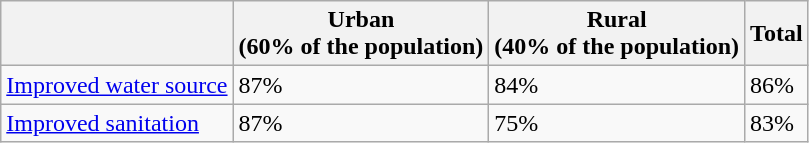<table class="wikitable">
<tr>
<th></th>
<th>Urban<br> (60% of the population)</th>
<th>Rural<br> (40% of the population)</th>
<th>Total</th>
</tr>
<tr>
<td><a href='#'>Improved water source</a></td>
<td>87%</td>
<td>84%</td>
<td>86%</td>
</tr>
<tr>
<td><a href='#'>Improved sanitation</a></td>
<td>87%</td>
<td>75%</td>
<td>83%</td>
</tr>
</table>
